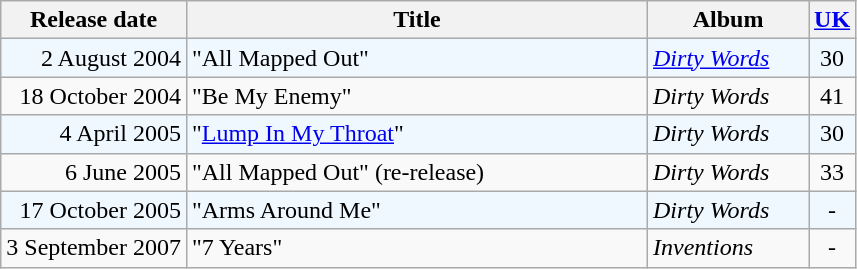<table class="wikitable">
<tr>
<th>Release date</th>
<th style="width:300px;">Title</th>
<th style="width:100px;">Album</th>
<th><a href='#'>UK</a></th>
</tr>
<tr style="background:#f0f8ff;">
<td align="right">2 August 2004</td>
<td>"All Mapped Out"</td>
<td><em><a href='#'>Dirty Words</a></em></td>
<td style="text-align:center;">30</td>
</tr>
<tr>
<td align="right">18 October 2004</td>
<td>"Be My Enemy"</td>
<td><em>Dirty Words</em></td>
<td style="text-align:center;">41</td>
</tr>
<tr style="background:#f0f8ff;">
<td align="right">4 April 2005</td>
<td>"<a href='#'>Lump In My Throat</a>"</td>
<td><em>Dirty Words</em></td>
<td style="text-align:center;">30</td>
</tr>
<tr>
<td align="right">6 June 2005</td>
<td>"All Mapped Out" (re-release)</td>
<td><em>Dirty Words</em></td>
<td style="text-align:center;">33</td>
</tr>
<tr style="background:#f0f8ff;">
<td align="right">17 October 2005</td>
<td>"Arms Around Me"</td>
<td><em>Dirty Words</em></td>
<td style="text-align:center;">-</td>
</tr>
<tr>
<td align="right">3 September 2007</td>
<td>"7 Years"</td>
<td><em>Inventions</em></td>
<td style="text-align:center;">-</td>
</tr>
</table>
